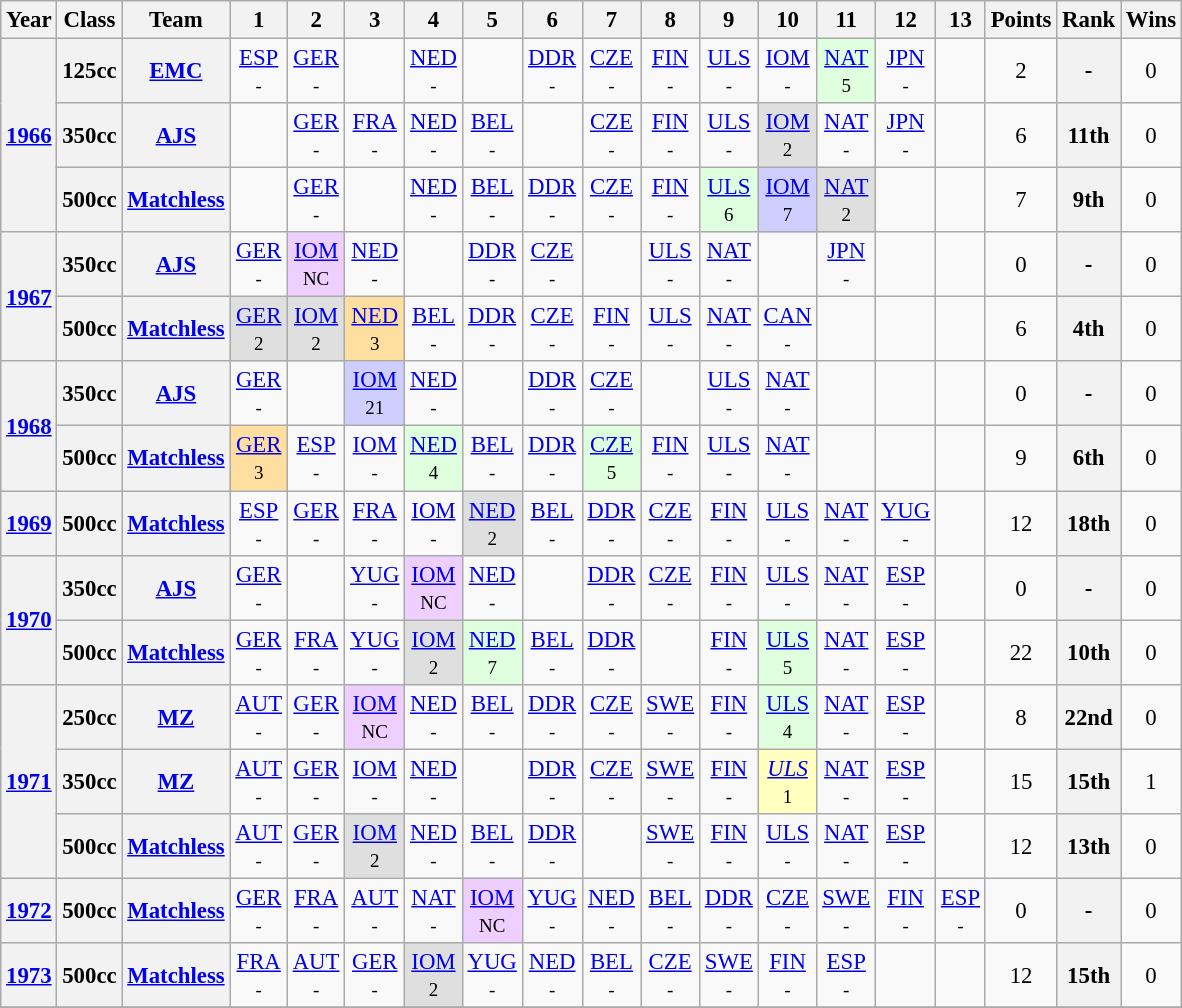<table class="wikitable" style="text-align:center; font-size:95%">
<tr>
<th>Year</th>
<th>Class</th>
<th>Team</th>
<th>1</th>
<th>2</th>
<th>3</th>
<th>4</th>
<th>5</th>
<th>6</th>
<th>7</th>
<th>8</th>
<th>9</th>
<th>10</th>
<th>11</th>
<th>12</th>
<th>13</th>
<th>Points</th>
<th>Rank</th>
<th>Wins</th>
</tr>
<tr>
<th rowspan=3><a href='#'>1966</a></th>
<th>125cc</th>
<th><a href='#'>EMC</a></th>
<td><a href='#'>ESP</a><br><small>-</small></td>
<td><a href='#'>GER</a><br><small>-</small></td>
<td></td>
<td><a href='#'>NED</a><br><small>-</small></td>
<td></td>
<td><a href='#'>DDR</a><br><small>-</small></td>
<td><a href='#'>CZE</a><br><small>-</small></td>
<td><a href='#'>FIN</a><br><small>-</small></td>
<td><a href='#'>ULS</a><br><small>-</small></td>
<td><a href='#'>IOM</a><br><small>-</small></td>
<td style="background:#DFFFDF;"><a href='#'>NAT</a><br><small>5</small></td>
<td><a href='#'>JPN</a><br><small>-</small></td>
<td></td>
<td>2</td>
<th>-</th>
<td>0</td>
</tr>
<tr>
<th>350cc</th>
<th><a href='#'>AJS</a></th>
<td></td>
<td><a href='#'>GER</a><br><small>-</small></td>
<td><a href='#'>FRA</a><br><small>-</small></td>
<td><a href='#'>NED</a><br><small>-</small></td>
<td><a href='#'>BEL</a><br><small>-</small></td>
<td></td>
<td><a href='#'>CZE</a><br><small>-</small></td>
<td><a href='#'>FIN</a><br><small>-</small></td>
<td><a href='#'>ULS</a><br><small>-</small></td>
<td style="background:#DFDFDF;"><a href='#'>IOM</a><br><small>2</small></td>
<td><a href='#'>NAT</a><br><small>-</small></td>
<td><a href='#'>JPN</a><br><small>-</small></td>
<td></td>
<td>6</td>
<th>11th</th>
<td>0</td>
</tr>
<tr>
<th>500cc</th>
<th><a href='#'>Matchless</a></th>
<td></td>
<td><a href='#'>GER</a><br><small>-</small></td>
<td></td>
<td><a href='#'>NED</a><br><small>-</small></td>
<td><a href='#'>BEL</a><br><small>-</small></td>
<td><a href='#'>DDR</a><br><small>-</small></td>
<td><a href='#'>CZE</a><br><small>-</small></td>
<td><a href='#'>FIN</a><br><small>-</small></td>
<td style="background:#DFFFDF;"><a href='#'>ULS</a><br><small>6</small></td>
<td style="background:#CFCFFF;"><a href='#'>IOM</a><br><small>7</small></td>
<td style="background:#DFDFDF;"><a href='#'>NAT</a><br><small>2</small></td>
<td></td>
<td></td>
<td>7</td>
<th>9th</th>
<td>0</td>
</tr>
<tr>
<th rowspan=2><a href='#'>1967</a></th>
<th>350cc</th>
<th><a href='#'>AJS</a></th>
<td><a href='#'>GER</a><br><small>-</small></td>
<td style="background:#EFCFFF;"><a href='#'>IOM</a><br><small>NC</small></td>
<td><a href='#'>NED</a><br><small>-</small></td>
<td></td>
<td><a href='#'>DDR</a><br><small>-</small></td>
<td><a href='#'>CZE</a><br><small>-</small></td>
<td></td>
<td><a href='#'>ULS</a><br><small>-</small></td>
<td><a href='#'>NAT</a><br><small>-</small></td>
<td></td>
<td><a href='#'>JPN</a><br><small>-</small></td>
<td></td>
<td></td>
<td>0</td>
<th>-</th>
<td>0</td>
</tr>
<tr>
<th>500cc</th>
<th><a href='#'>Matchless</a></th>
<td style="background:#DFDFDF;"><a href='#'>GER</a><br><small>2</small></td>
<td style="background:#DFDFDF;"><a href='#'>IOM</a><br><small>2</small></td>
<td style="background:#FFDF9F;"><a href='#'>NED</a><br><small>3</small></td>
<td><a href='#'>BEL</a><br><small>-</small></td>
<td><a href='#'>DDR</a><br><small>-</small></td>
<td><a href='#'>CZE</a><br><small>-</small></td>
<td><a href='#'>FIN</a><br><small>-</small></td>
<td><a href='#'>ULS</a><br><small>-</small></td>
<td><a href='#'>NAT</a><br><small>-</small></td>
<td><a href='#'>CAN</a><br><small>-</small></td>
<td></td>
<td></td>
<td></td>
<td>6</td>
<th>4th</th>
<td>0</td>
</tr>
<tr>
<th rowspan=2><a href='#'>1968</a></th>
<th>350cc</th>
<th><a href='#'>AJS</a></th>
<td><a href='#'>GER</a><br><small>-</small></td>
<td></td>
<td style="background:#CFCFFF;"><a href='#'>IOM</a><br><small>21</small></td>
<td><a href='#'>NED</a><br><small>-</small></td>
<td></td>
<td><a href='#'>DDR</a><br><small>-</small></td>
<td><a href='#'>CZE</a><br><small>-</small></td>
<td></td>
<td><a href='#'>ULS</a><br><small>-</small></td>
<td><a href='#'>NAT</a><br><small>-</small></td>
<td></td>
<td></td>
<td></td>
<td>0</td>
<th>-</th>
<td>0</td>
</tr>
<tr>
<th>500cc</th>
<th><a href='#'>Matchless</a></th>
<td style="background:#FFDF9F;"><a href='#'>GER</a><br><small>3</small></td>
<td><a href='#'>ESP</a><br><small>-</small></td>
<td><a href='#'>IOM</a><br><small>-</small></td>
<td style="background:#DFFFDF;"><a href='#'>NED</a><br><small>4</small></td>
<td><a href='#'>BEL</a><br><small>-</small></td>
<td><a href='#'>DDR</a><br><small>-</small></td>
<td style="background:#DFFFDF;"><a href='#'>CZE</a><br><small>5</small></td>
<td><a href='#'>FIN</a><br><small>-</small></td>
<td><a href='#'>ULS</a><br><small>-</small></td>
<td><a href='#'>NAT</a><br><small>-</small></td>
<td></td>
<td></td>
<td></td>
<td>9</td>
<th>6th</th>
<td>0</td>
</tr>
<tr>
<th><a href='#'>1969</a></th>
<th>500cc</th>
<th><a href='#'>Matchless</a></th>
<td><a href='#'>ESP</a><br><small>-</small></td>
<td><a href='#'>GER</a><br><small>-</small></td>
<td><a href='#'>FRA</a><br><small>-</small></td>
<td><a href='#'>IOM</a><br><small>-</small></td>
<td style="background:#DFDFDF;"><a href='#'>NED</a><br><small>2</small></td>
<td><a href='#'>BEL</a><br><small>-</small></td>
<td><a href='#'>DDR</a><br><small>-</small></td>
<td><a href='#'>CZE</a><br><small>-</small></td>
<td><a href='#'>FIN</a><br><small>-</small></td>
<td><a href='#'>ULS</a><br><small>-</small></td>
<td><a href='#'>NAT</a><br><small>-</small></td>
<td><a href='#'>YUG</a><br><small>-</small></td>
<td></td>
<td>12</td>
<th>18th</th>
<td>0</td>
</tr>
<tr>
<th rowspan=2><a href='#'>1970</a></th>
<th>350cc</th>
<th><a href='#'>AJS</a></th>
<td><a href='#'>GER</a><br><small>-</small></td>
<td></td>
<td><a href='#'>YUG</a><br><small>-</small></td>
<td style="background:#EFCFFF;"><a href='#'>IOM</a><br><small>NC</small></td>
<td><a href='#'>NED</a><br><small>-</small></td>
<td></td>
<td><a href='#'>DDR</a><br><small>-</small></td>
<td><a href='#'>CZE</a><br><small>-</small></td>
<td><a href='#'>FIN</a><br><small>-</small></td>
<td><a href='#'>ULS</a><br><small>-</small></td>
<td><a href='#'>NAT</a><br><small>-</small></td>
<td><a href='#'>ESP</a><br><small>-</small></td>
<td></td>
<td>0</td>
<th>-</th>
<td>0</td>
</tr>
<tr>
<th>500cc</th>
<th><a href='#'>Matchless</a></th>
<td><a href='#'>GER</a><br><small>-</small></td>
<td><a href='#'>FRA</a><br><small>-</small></td>
<td><a href='#'>YUG</a><br><small>-</small></td>
<td style="background:#DFDFDF;"><a href='#'>IOM</a><br><small>2</small></td>
<td style="background:#DFFFDF;"><a href='#'>NED</a><br><small>7</small></td>
<td><a href='#'>BEL</a><br><small>-</small></td>
<td><a href='#'>DDR</a><br><small>-</small></td>
<td></td>
<td><a href='#'>FIN</a><br><small>-</small></td>
<td style="background:#DFFFDF;"><a href='#'>ULS</a><br><small>5</small></td>
<td><a href='#'>NAT</a><br><small>-</small></td>
<td><a href='#'>ESP</a><br><small>-</small></td>
<td></td>
<td>22</td>
<th>10th</th>
<td>0</td>
</tr>
<tr>
<th rowspan=3><a href='#'>1971</a></th>
<th>250cc</th>
<th><a href='#'>MZ</a></th>
<td><a href='#'>AUT</a><br><small>-</small></td>
<td><a href='#'>GER</a><br><small>-</small></td>
<td style="background:#EFCFFF;"><a href='#'>IOM</a><br><small>NC</small></td>
<td><a href='#'>NED</a><br><small>-</small></td>
<td><a href='#'>BEL</a><br><small>-</small></td>
<td><a href='#'>DDR</a><br><small>-</small></td>
<td><a href='#'>CZE</a><br><small>-</small></td>
<td><a href='#'>SWE</a><br><small>-</small></td>
<td><a href='#'>FIN</a><br><small>-</small></td>
<td style="background:#DFFFDF;"><a href='#'>ULS</a><br><small>4</small></td>
<td><a href='#'>NAT</a><br><small>-</small></td>
<td><a href='#'>ESP</a><br><small>-</small></td>
<td></td>
<td>8</td>
<th>22nd</th>
<td>0</td>
</tr>
<tr>
<th>350cc</th>
<th><a href='#'>MZ</a></th>
<td><a href='#'>AUT</a><br><small>-</small></td>
<td><a href='#'>GER</a><br><small>-</small></td>
<td><a href='#'>IOM</a><br><small>-</small></td>
<td><a href='#'>NED</a><br><small>-</small></td>
<td></td>
<td><a href='#'>DDR</a><br><small>-</small></td>
<td><a href='#'>CZE</a><br><small>-</small></td>
<td><a href='#'>SWE</a><br><small>-</small></td>
<td><a href='#'>FIN</a><br><small>-</small></td>
<td style="background:#FFFFBF;"><em><a href='#'>ULS</a></em><br><small>1</small></td>
<td><a href='#'>NAT</a><br><small>-</small></td>
<td><a href='#'>ESP</a><br><small>-</small></td>
<td></td>
<td>15</td>
<th>15th</th>
<td>1</td>
</tr>
<tr>
<th>500cc</th>
<th><a href='#'>Matchless</a></th>
<td><a href='#'>AUT</a><br><small>-</small></td>
<td><a href='#'>GER</a><br><small>-</small></td>
<td style="background:#DFDFDF;"><a href='#'>IOM</a><br><small>2</small></td>
<td><a href='#'>NED</a><br><small>-</small></td>
<td><a href='#'>BEL</a><br><small>-</small></td>
<td><a href='#'>DDR</a><br><small>-</small></td>
<td></td>
<td><a href='#'>SWE</a><br><small>-</small></td>
<td><a href='#'>FIN</a><br><small>-</small></td>
<td><a href='#'>ULS</a><br><small>-</small></td>
<td><a href='#'>NAT</a><br><small>-</small></td>
<td><a href='#'>ESP</a><br><small>-</small></td>
<td></td>
<td>12</td>
<th>13th</th>
<td>0</td>
</tr>
<tr>
<th><a href='#'>1972</a></th>
<th>500cc</th>
<th><a href='#'>Matchless</a></th>
<td><a href='#'>GER</a><br><small>-</small></td>
<td><a href='#'>FRA</a><br><small>-</small></td>
<td><a href='#'>AUT</a><br><small>-</small></td>
<td><a href='#'>NAT</a><br><small>-</small></td>
<td style="background:#EFCFFF;"><a href='#'>IOM</a><br><small>NC</small></td>
<td><a href='#'>YUG</a><br><small>-</small></td>
<td><a href='#'>NED</a><br><small>-</small></td>
<td><a href='#'>BEL</a><br><small>-</small></td>
<td><a href='#'>DDR</a><br><small>-</small></td>
<td><a href='#'>CZE</a><br><small>-</small></td>
<td><a href='#'>SWE</a><br><small>-</small></td>
<td><a href='#'>FIN</a><br><small>-</small></td>
<td><a href='#'>ESP</a><br><small>-</small></td>
<td>0</td>
<th>-</th>
<td>0</td>
</tr>
<tr>
<th><a href='#'>1973</a></th>
<th>500cc</th>
<th><a href='#'>Matchless</a></th>
<td><a href='#'>FRA</a><br><small>-</small></td>
<td><a href='#'>AUT</a><br><small>-</small></td>
<td><a href='#'>GER</a><br><small>-</small></td>
<td style="background:#DFDFDF;"><a href='#'>IOM</a><br><small>2</small></td>
<td><a href='#'>YUG</a><br><small>-</small></td>
<td><a href='#'>NED</a><br><small>-</small></td>
<td><a href='#'>BEL</a><br><small>-</small></td>
<td><a href='#'>CZE</a><br><small>-</small></td>
<td><a href='#'>SWE</a><br><small>-</small></td>
<td><a href='#'>FIN</a><br><small>-</small></td>
<td><a href='#'>ESP</a><br><small>-</small></td>
<td></td>
<td></td>
<td>12</td>
<th>15th</th>
<td>0</td>
</tr>
<tr>
</tr>
</table>
